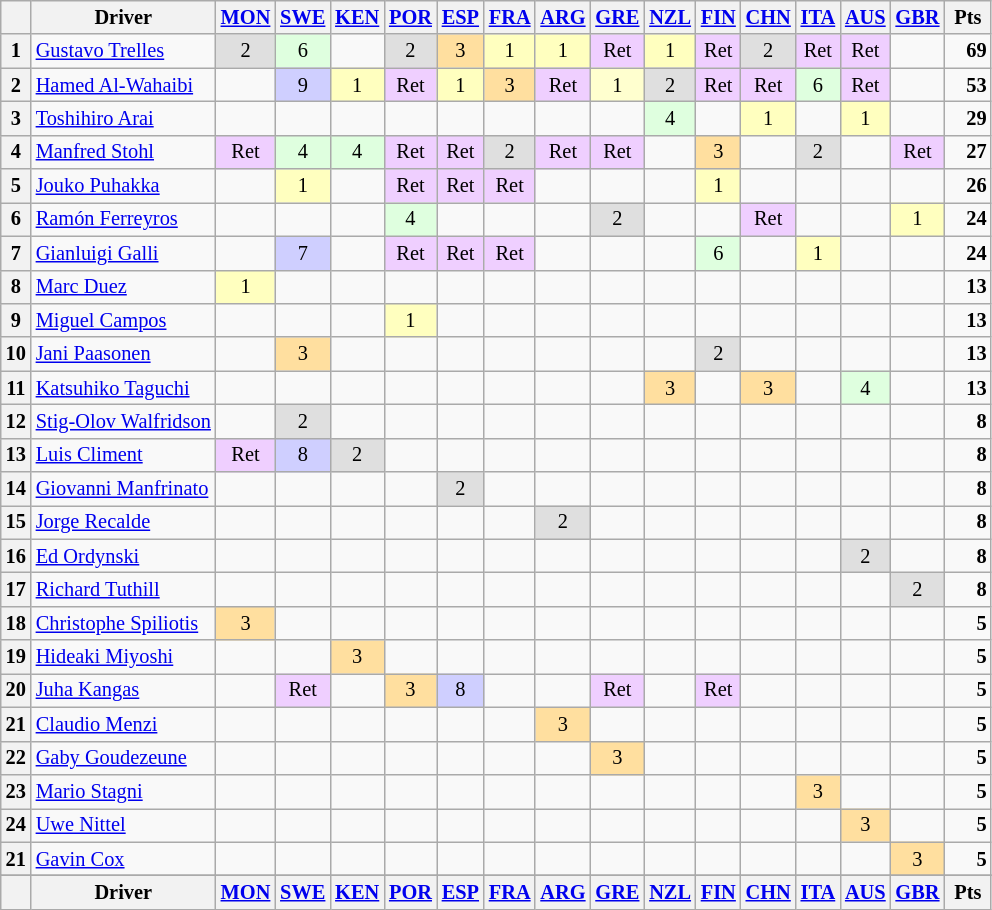<table class="wikitable" style="font-size: 85%; text-align: center;">
<tr valign="top">
<th valign="middle"></th>
<th valign="middle">Driver</th>
<th><a href='#'>MON</a><br></th>
<th><a href='#'>SWE</a><br></th>
<th><a href='#'>KEN</a><br></th>
<th><a href='#'>POR</a><br></th>
<th><a href='#'>ESP</a><br></th>
<th><a href='#'>FRA</a><br></th>
<th><a href='#'>ARG</a><br></th>
<th><a href='#'>GRE</a><br></th>
<th><a href='#'>NZL</a><br></th>
<th><a href='#'>FIN</a><br></th>
<th><a href='#'>CHN</a><br></th>
<th><a href='#'>ITA</a><br></th>
<th><a href='#'>AUS</a><br></th>
<th><a href='#'>GBR</a><br></th>
<th valign="middle"> Pts </th>
</tr>
<tr>
<th>1</th>
<td align=left> <a href='#'>Gustavo Trelles</a></td>
<td style="background:#dfdfdf;">2</td>
<td style="background:#dfffdf;">6</td>
<td></td>
<td style="background:#dfdfdf;">2</td>
<td style="background:#ffdf9f;">3</td>
<td style="background:#ffffbf;">1</td>
<td style="background:#ffffbf;">1</td>
<td style="background:#efcfff;">Ret</td>
<td style="background:#ffffbf;">1</td>
<td style="background:#efcfff;">Ret</td>
<td style="background:#dfdfdf;">2</td>
<td style="background:#efcfff;">Ret</td>
<td style="background:#efcfff;">Ret</td>
<td></td>
<td align="right"><strong>69</strong></td>
</tr>
<tr>
<th>2</th>
<td align=left> <a href='#'>Hamed Al-Wahaibi</a></td>
<td></td>
<td style="background:#cfcfff;">9</td>
<td style="background:#ffffbf;">1</td>
<td style="background:#efcfff;">Ret</td>
<td style="background:#ffffbf;">1</td>
<td style="background:#ffdf9f;">3</td>
<td style="background:#efcfff;">Ret</td>
<td style="background:#ffffcf;">1</td>
<td style="background:#dfdfdf;">2</td>
<td style="background:#efcfff;">Ret</td>
<td style="background:#efcfff;">Ret</td>
<td style="background:#dfffdf;">6</td>
<td style="background:#efcfff;">Ret</td>
<td></td>
<td align="right"><strong>53</strong></td>
</tr>
<tr>
<th>3</th>
<td align=left> <a href='#'>Toshihiro Arai</a></td>
<td></td>
<td></td>
<td></td>
<td></td>
<td></td>
<td></td>
<td></td>
<td></td>
<td style="background:#dfffdf;">4</td>
<td></td>
<td style="background:#ffffbf;">1</td>
<td></td>
<td style="background:#ffffbf;">1</td>
<td></td>
<td align="right"><strong>29</strong></td>
</tr>
<tr>
<th>4</th>
<td align=left> <a href='#'>Manfred Stohl</a></td>
<td style="background:#efcfff;">Ret</td>
<td style="background:#dfffdf;">4</td>
<td style="background:#dfffdf;">4</td>
<td style="background:#efcfff;">Ret</td>
<td style="background:#efcfff;">Ret</td>
<td style="background:#dfdfdf;">2</td>
<td style="background:#efcfff;">Ret</td>
<td style="background:#efcfff;">Ret</td>
<td></td>
<td style="background:#ffdf9f;">3</td>
<td></td>
<td style="background:#dfdfdf;">2</td>
<td></td>
<td style="background:#efcfff;">Ret</td>
<td align="right"><strong>27</strong></td>
</tr>
<tr>
<th>5</th>
<td align=left> <a href='#'>Jouko Puhakka</a></td>
<td></td>
<td style="background:#ffffbf;">1</td>
<td></td>
<td style="background:#efcfff;">Ret</td>
<td style="background:#efcfff;">Ret</td>
<td style="background:#efcfff;">Ret</td>
<td></td>
<td></td>
<td></td>
<td style="background:#ffffbf;">1</td>
<td></td>
<td></td>
<td></td>
<td></td>
<td align="right"><strong>26</strong></td>
</tr>
<tr>
<th>6</th>
<td align=left> <a href='#'>Ramón Ferreyros</a></td>
<td></td>
<td></td>
<td></td>
<td style="background:#dfffdf;">4</td>
<td></td>
<td></td>
<td></td>
<td style="background:#dfdfdf;">2</td>
<td></td>
<td></td>
<td style="background:#efcfff;">Ret</td>
<td></td>
<td></td>
<td style="background:#ffffbf;">1</td>
<td align="right"><strong>24</strong></td>
</tr>
<tr>
<th>7</th>
<td align=left> <a href='#'>Gianluigi Galli</a></td>
<td></td>
<td style="background:#cfcfff;">7</td>
<td></td>
<td style="background:#efcfff;">Ret</td>
<td style="background:#efcfff;">Ret</td>
<td style="background:#efcfff;">Ret</td>
<td></td>
<td></td>
<td></td>
<td style="background:#dfffdf;">6</td>
<td></td>
<td style="background:#ffffbf;">1</td>
<td></td>
<td></td>
<td align="right"><strong>24</strong></td>
</tr>
<tr>
<th>8</th>
<td align=left> <a href='#'>Marc Duez</a></td>
<td style="background:#ffffbf;">1</td>
<td></td>
<td></td>
<td></td>
<td></td>
<td></td>
<td></td>
<td></td>
<td></td>
<td></td>
<td></td>
<td></td>
<td></td>
<td></td>
<td align="right"><strong>13</strong></td>
</tr>
<tr>
<th>9</th>
<td align=left> <a href='#'>Miguel Campos</a></td>
<td></td>
<td></td>
<td></td>
<td style="background:#ffffbf;">1</td>
<td></td>
<td></td>
<td></td>
<td></td>
<td></td>
<td></td>
<td></td>
<td></td>
<td></td>
<td></td>
<td align="right"><strong>13</strong></td>
</tr>
<tr>
<th>10</th>
<td align=left> <a href='#'>Jani Paasonen</a></td>
<td></td>
<td style="background:#ffdf9f;">3</td>
<td></td>
<td></td>
<td></td>
<td></td>
<td></td>
<td></td>
<td></td>
<td style="background:#dfdfdf;">2</td>
<td></td>
<td></td>
<td></td>
<td></td>
<td align="right"><strong>13</strong></td>
</tr>
<tr>
<th>11</th>
<td align=left> <a href='#'>Katsuhiko Taguchi</a></td>
<td></td>
<td></td>
<td></td>
<td></td>
<td></td>
<td></td>
<td></td>
<td></td>
<td style="background:#ffdf9f;">3</td>
<td></td>
<td style="background:#ffdf9f;">3</td>
<td></td>
<td style="background:#dfffdf;">4</td>
<td></td>
<td align="right"><strong>13</strong></td>
</tr>
<tr>
<th>12</th>
<td align=left nowrap> <a href='#'>Stig-Olov Walfridson</a></td>
<td></td>
<td style="background:#dfdfdf;">2</td>
<td></td>
<td></td>
<td></td>
<td></td>
<td></td>
<td></td>
<td></td>
<td></td>
<td></td>
<td></td>
<td></td>
<td></td>
<td align="right"><strong>8</strong></td>
</tr>
<tr>
<th>13</th>
<td align=left> <a href='#'>Luis Climent</a></td>
<td style="background:#efcfff;">Ret</td>
<td style="background:#cfcfff;">8</td>
<td style="background:#dfdfdf;">2</td>
<td></td>
<td></td>
<td></td>
<td></td>
<td></td>
<td></td>
<td></td>
<td></td>
<td></td>
<td></td>
<td></td>
<td align="right"><strong>8</strong></td>
</tr>
<tr>
<th>14</th>
<td align=left> <a href='#'>Giovanni Manfrinato</a></td>
<td></td>
<td></td>
<td></td>
<td></td>
<td style="background:#dfdfdf;">2</td>
<td></td>
<td></td>
<td></td>
<td></td>
<td></td>
<td></td>
<td></td>
<td></td>
<td></td>
<td align="right"><strong>8</strong></td>
</tr>
<tr>
<th>15</th>
<td align=left> <a href='#'>Jorge Recalde</a></td>
<td></td>
<td></td>
<td></td>
<td></td>
<td></td>
<td></td>
<td style="background:#dfdfdf;">2</td>
<td></td>
<td></td>
<td></td>
<td></td>
<td></td>
<td></td>
<td></td>
<td align="right"><strong>8</strong></td>
</tr>
<tr>
<th>16</th>
<td align=left> <a href='#'>Ed Ordynski</a></td>
<td></td>
<td></td>
<td></td>
<td></td>
<td></td>
<td></td>
<td></td>
<td></td>
<td></td>
<td></td>
<td></td>
<td></td>
<td style="background:#dfdfdf;">2</td>
<td></td>
<td align="right"><strong>8</strong></td>
</tr>
<tr>
<th>17</th>
<td align=left> <a href='#'>Richard Tuthill</a></td>
<td></td>
<td></td>
<td></td>
<td></td>
<td></td>
<td></td>
<td></td>
<td></td>
<td></td>
<td></td>
<td></td>
<td></td>
<td></td>
<td style="background:#dfdfdf;">2</td>
<td align="right"><strong>8</strong></td>
</tr>
<tr>
<th>18</th>
<td align=left> <a href='#'>Christophe Spiliotis</a></td>
<td style="background:#ffdf9f;">3</td>
<td></td>
<td></td>
<td></td>
<td></td>
<td></td>
<td></td>
<td></td>
<td></td>
<td></td>
<td></td>
<td></td>
<td></td>
<td></td>
<td align="right"><strong>5</strong></td>
</tr>
<tr>
<th>19</th>
<td align=left> <a href='#'>Hideaki Miyoshi</a></td>
<td></td>
<td></td>
<td style="background:#ffdf9f;">3</td>
<td></td>
<td></td>
<td></td>
<td></td>
<td></td>
<td></td>
<td></td>
<td></td>
<td></td>
<td></td>
<td></td>
<td align="right"><strong>5</strong></td>
</tr>
<tr>
<th>20</th>
<td align=left> <a href='#'>Juha Kangas</a></td>
<td></td>
<td style="background:#efcfff;">Ret</td>
<td></td>
<td style="background:#ffdf9f;">3</td>
<td style="background:#cfcfff;">8</td>
<td></td>
<td></td>
<td style="background:#efcfff;">Ret</td>
<td></td>
<td style="background:#efcfff;">Ret</td>
<td></td>
<td></td>
<td></td>
<td></td>
<td align="right"><strong>5</strong></td>
</tr>
<tr>
<th>21</th>
<td align=left> <a href='#'>Claudio Menzi</a></td>
<td></td>
<td></td>
<td></td>
<td></td>
<td></td>
<td></td>
<td style="background:#ffdf9f;">3</td>
<td></td>
<td></td>
<td></td>
<td></td>
<td></td>
<td></td>
<td></td>
<td align="right"><strong>5</strong></td>
</tr>
<tr>
<th>22</th>
<td align=left> <a href='#'>Gaby Goudezeune</a></td>
<td></td>
<td></td>
<td></td>
<td></td>
<td></td>
<td></td>
<td></td>
<td style="background:#ffdf9f;">3</td>
<td></td>
<td></td>
<td></td>
<td></td>
<td></td>
<td></td>
<td align="right"><strong>5</strong></td>
</tr>
<tr>
<th>23</th>
<td align=left> <a href='#'>Mario Stagni</a></td>
<td></td>
<td></td>
<td></td>
<td></td>
<td></td>
<td></td>
<td></td>
<td></td>
<td></td>
<td></td>
<td></td>
<td style="background:#ffdf9f;">3</td>
<td></td>
<td></td>
<td align="right"><strong>5</strong></td>
</tr>
<tr>
<th>24</th>
<td align=left> <a href='#'>Uwe Nittel</a></td>
<td></td>
<td></td>
<td></td>
<td></td>
<td></td>
<td></td>
<td></td>
<td></td>
<td></td>
<td></td>
<td></td>
<td></td>
<td style="background:#ffdf9f;">3</td>
<td></td>
<td align="right"><strong>5</strong></td>
</tr>
<tr>
<th>21</th>
<td align=left> <a href='#'>Gavin Cox</a></td>
<td></td>
<td></td>
<td></td>
<td></td>
<td></td>
<td></td>
<td></td>
<td></td>
<td></td>
<td></td>
<td></td>
<td></td>
<td></td>
<td style="background:#ffdf9f;">3</td>
<td align="right"><strong>5</strong></td>
</tr>
<tr>
</tr>
<tr valign="top">
<th valign="middle"></th>
<th valign="middle">Driver</th>
<th><a href='#'>MON</a><br></th>
<th><a href='#'>SWE</a><br></th>
<th><a href='#'>KEN</a><br></th>
<th><a href='#'>POR</a><br></th>
<th><a href='#'>ESP</a><br></th>
<th><a href='#'>FRA</a><br></th>
<th><a href='#'>ARG</a><br></th>
<th><a href='#'>GRE</a><br></th>
<th><a href='#'>NZL</a><br></th>
<th><a href='#'>FIN</a><br></th>
<th><a href='#'>CHN</a><br></th>
<th><a href='#'>ITA</a><br></th>
<th><a href='#'>AUS</a><br></th>
<th><a href='#'>GBR</a><br></th>
<th valign="middle"> Pts </th>
</tr>
</table>
